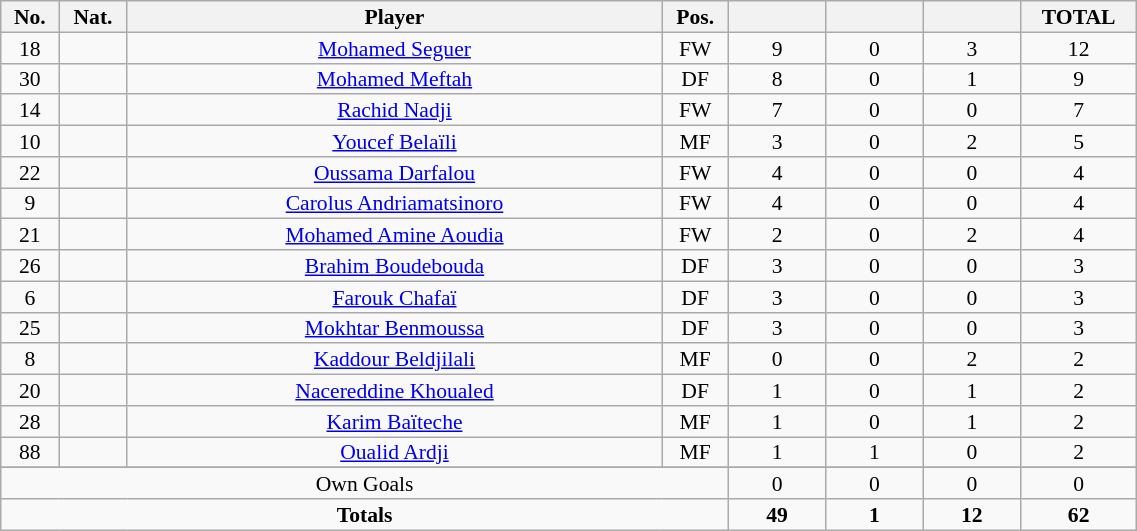<table class="wikitable sortable alternance"  style="font-size:90%; text-align:center; line-height:14px; width:60%;">
<tr>
<th width=10>No.</th>
<th width=10>Nat.</th>
<th width=250>Player</th>
<th width=10>Pos.</th>
<th width=40></th>
<th width=40></th>
<th width=40></th>
<th width=40>TOTAL</th>
</tr>
<tr>
<td>18</td>
<td></td>
<td><a href='#'>Mohamed Seguer</a></td>
<td>FW</td>
<td>9</td>
<td>0</td>
<td>3</td>
<td>12</td>
</tr>
<tr>
<td>30</td>
<td></td>
<td><a href='#'>Mohamed Meftah</a></td>
<td>DF</td>
<td>8</td>
<td>0</td>
<td>1</td>
<td>9</td>
</tr>
<tr>
<td>14</td>
<td></td>
<td><a href='#'>Rachid Nadji</a></td>
<td>FW</td>
<td>7</td>
<td>0</td>
<td>0</td>
<td>7</td>
</tr>
<tr>
<td>10</td>
<td></td>
<td><a href='#'>Youcef Belaïli</a></td>
<td>MF</td>
<td>3</td>
<td>0</td>
<td>2</td>
<td>5</td>
</tr>
<tr>
<td>22</td>
<td></td>
<td><a href='#'>Oussama Darfalou</a></td>
<td>FW</td>
<td>4</td>
<td>0</td>
<td>0</td>
<td>4</td>
</tr>
<tr>
<td>9</td>
<td></td>
<td><a href='#'>Carolus Andriamatsinoro</a></td>
<td>FW</td>
<td>4</td>
<td>0</td>
<td>0</td>
<td>4</td>
</tr>
<tr>
<td>21</td>
<td></td>
<td><a href='#'>Mohamed Amine Aoudia</a></td>
<td>FW</td>
<td>2</td>
<td>0</td>
<td>2</td>
<td>4</td>
</tr>
<tr>
<td>26</td>
<td></td>
<td><a href='#'>Brahim Boudebouda</a></td>
<td>DF</td>
<td>3</td>
<td>0</td>
<td>0</td>
<td>3</td>
</tr>
<tr>
<td>6</td>
<td></td>
<td><a href='#'>Farouk Chafaï</a></td>
<td>DF</td>
<td>3</td>
<td>0</td>
<td>0</td>
<td>3</td>
</tr>
<tr>
<td>25</td>
<td></td>
<td><a href='#'>Mokhtar Benmoussa</a></td>
<td>DF</td>
<td>3</td>
<td>0</td>
<td>0</td>
<td>3</td>
</tr>
<tr>
<td>8</td>
<td></td>
<td><a href='#'>Kaddour Beldjilali</a></td>
<td>MF</td>
<td>0</td>
<td>0</td>
<td>2</td>
<td>2</td>
</tr>
<tr>
<td>20</td>
<td></td>
<td><a href='#'>Nacereddine Khoualed</a></td>
<td>DF</td>
<td>1</td>
<td>0</td>
<td>1</td>
<td>2</td>
</tr>
<tr>
<td>28</td>
<td></td>
<td><a href='#'>Karim Baïteche</a></td>
<td>MF</td>
<td>1</td>
<td>0</td>
<td>1</td>
<td>2</td>
</tr>
<tr>
<td>88</td>
<td></td>
<td><a href='#'>Oualid Ardji</a></td>
<td>MF</td>
<td>1</td>
<td>1</td>
<td>0</td>
<td>2</td>
</tr>
<tr>
</tr>
<tr class="sortbottom">
<td colspan="4">Own Goals</td>
<td>0</td>
<td>0</td>
<td>0</td>
<td>0</td>
</tr>
<tr class="sortbottom">
<td colspan="4"><strong>Totals</strong></td>
<td><strong>49</strong></td>
<td><strong>1</strong></td>
<td><strong>12</strong></td>
<td><strong>62</strong></td>
</tr>
</table>
